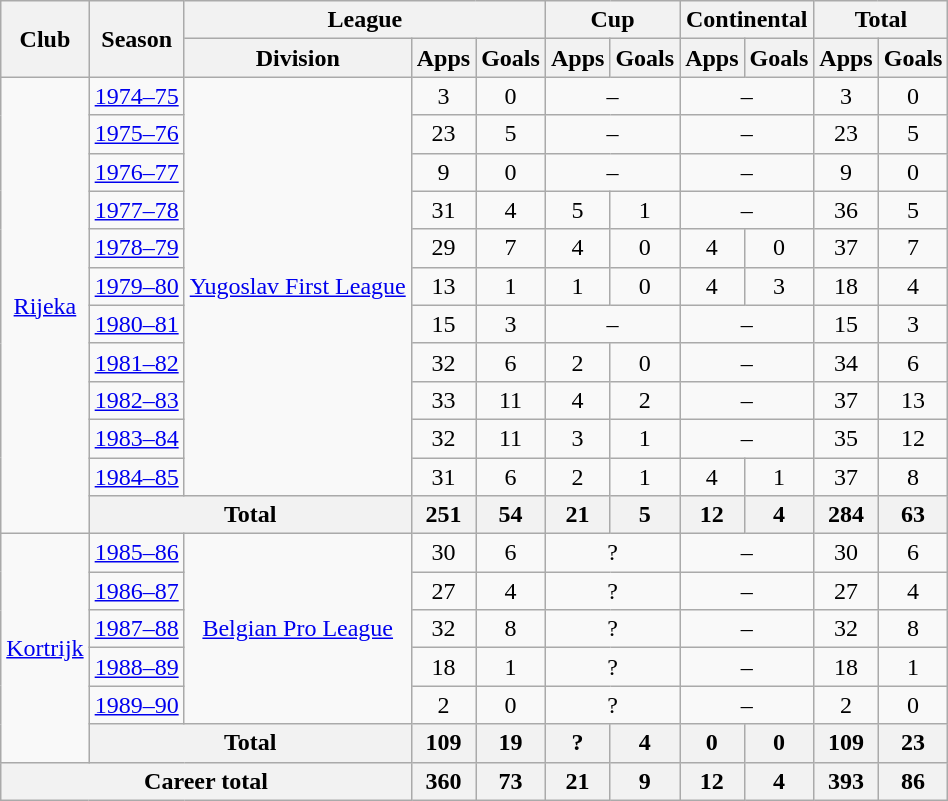<table class="wikitable" style="text-align:center">
<tr>
<th rowspan="2">Club</th>
<th rowspan="2">Season</th>
<th colspan="3">League</th>
<th colspan="2">Cup</th>
<th colspan="2">Continental</th>
<th colspan="2">Total</th>
</tr>
<tr>
<th>Division</th>
<th>Apps</th>
<th>Goals</th>
<th>Apps</th>
<th>Goals</th>
<th>Apps</th>
<th>Goals</th>
<th>Apps</th>
<th>Goals</th>
</tr>
<tr>
<td rowspan="12"><a href='#'>Rijeka</a></td>
<td><a href='#'>1974–75</a></td>
<td rowspan="11"><a href='#'>Yugoslav First League</a></td>
<td>3</td>
<td>0</td>
<td colspan="2">–</td>
<td colspan="2">–</td>
<td>3</td>
<td>0</td>
</tr>
<tr>
<td><a href='#'>1975–76</a></td>
<td>23</td>
<td>5</td>
<td colspan="2">–</td>
<td colspan="2">–</td>
<td>23</td>
<td>5</td>
</tr>
<tr>
<td><a href='#'>1976–77</a></td>
<td>9</td>
<td>0</td>
<td colspan="2">–</td>
<td colspan="2">–</td>
<td>9</td>
<td>0</td>
</tr>
<tr>
<td><a href='#'>1977–78</a></td>
<td>31</td>
<td>4</td>
<td>5</td>
<td>1</td>
<td colspan="2">–</td>
<td>36</td>
<td>5</td>
</tr>
<tr>
<td><a href='#'>1978–79</a></td>
<td>29</td>
<td>7</td>
<td>4</td>
<td>0</td>
<td>4</td>
<td>0</td>
<td>37</td>
<td>7</td>
</tr>
<tr>
<td><a href='#'>1979–80</a></td>
<td>13</td>
<td>1</td>
<td>1</td>
<td>0</td>
<td>4</td>
<td>3</td>
<td>18</td>
<td>4</td>
</tr>
<tr>
<td><a href='#'>1980–81</a></td>
<td>15</td>
<td>3</td>
<td colspan="2">–</td>
<td colspan="2">–</td>
<td>15</td>
<td>3</td>
</tr>
<tr>
<td><a href='#'>1981–82</a></td>
<td>32</td>
<td>6</td>
<td>2</td>
<td>0</td>
<td colspan="2">–</td>
<td>34</td>
<td>6</td>
</tr>
<tr>
<td><a href='#'>1982–83</a></td>
<td>33</td>
<td>11</td>
<td>4</td>
<td>2</td>
<td colspan="2">–</td>
<td>37</td>
<td>13</td>
</tr>
<tr>
<td><a href='#'>1983–84</a></td>
<td>32</td>
<td>11</td>
<td>3</td>
<td>1</td>
<td colspan="2">–</td>
<td>35</td>
<td>12</td>
</tr>
<tr>
<td><a href='#'>1984–85</a></td>
<td>31</td>
<td>6</td>
<td>2</td>
<td>1</td>
<td>4</td>
<td>1</td>
<td>37</td>
<td>8</td>
</tr>
<tr>
<th colspan="2">Total</th>
<th>251</th>
<th>54</th>
<th>21</th>
<th>5</th>
<th>12</th>
<th>4</th>
<th>284</th>
<th>63</th>
</tr>
<tr>
<td rowspan="6"><a href='#'>Kortrijk</a></td>
<td><a href='#'>1985–86</a></td>
<td rowspan="5"><a href='#'>Belgian Pro League</a></td>
<td>30</td>
<td>6</td>
<td colspan="2">?</td>
<td colspan="2">–</td>
<td>30</td>
<td>6</td>
</tr>
<tr>
<td><a href='#'>1986–87</a></td>
<td>27</td>
<td>4</td>
<td colspan="2">?</td>
<td colspan="2">–</td>
<td>27</td>
<td>4</td>
</tr>
<tr>
<td><a href='#'>1987–88</a></td>
<td>32</td>
<td>8</td>
<td colspan="2">?</td>
<td colspan="2">–</td>
<td>32</td>
<td>8</td>
</tr>
<tr>
<td><a href='#'>1988–89</a></td>
<td>18</td>
<td>1</td>
<td colspan="2">?</td>
<td colspan="2">–</td>
<td>18</td>
<td>1</td>
</tr>
<tr>
<td><a href='#'>1989–90</a></td>
<td>2</td>
<td>0</td>
<td colspan="2">?</td>
<td colspan="2">–</td>
<td>2</td>
<td>0</td>
</tr>
<tr>
<th colspan="2">Total</th>
<th>109</th>
<th>19</th>
<th>?</th>
<th>4</th>
<th>0</th>
<th>0</th>
<th>109</th>
<th>23</th>
</tr>
<tr>
<th colspan="3">Career total</th>
<th>360</th>
<th>73</th>
<th>21</th>
<th>9</th>
<th>12</th>
<th>4</th>
<th>393</th>
<th>86</th>
</tr>
</table>
